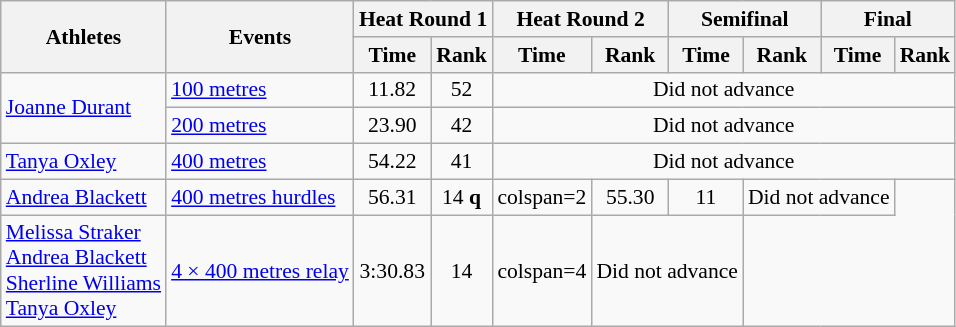<table class=wikitable style=font-size:90%>
<tr>
<th rowspan=2>Athletes</th>
<th rowspan=2>Events</th>
<th colspan=2>Heat Round 1</th>
<th colspan=2>Heat Round 2</th>
<th colspan=2>Semifinal</th>
<th colspan=2>Final</th>
</tr>
<tr>
<th>Time</th>
<th>Rank</th>
<th>Time</th>
<th>Rank</th>
<th>Time</th>
<th>Rank</th>
<th>Time</th>
<th>Rank</th>
</tr>
<tr>
<td rowspan=2><a href='#'>Joanne Durant</a></td>
<td><a href='#'>100 metres</a></td>
<td align=center>11.82</td>
<td align=center>52</td>
<td align=center colspan=6>Did not advance</td>
</tr>
<tr>
<td><a href='#'>200 metres</a></td>
<td align=center>23.90</td>
<td align=center>42</td>
<td align=center colspan=6>Did not advance</td>
</tr>
<tr>
<td><a href='#'>Tanya Oxley</a></td>
<td><a href='#'>400 metres</a></td>
<td align=center>54.22</td>
<td align=center>41</td>
<td align=center colspan=6>Did not advance</td>
</tr>
<tr>
<td><a href='#'>Andrea Blackett</a></td>
<td><a href='#'>400 metres hurdles</a></td>
<td align=center>56.31</td>
<td align=center>14 <strong>q</strong></td>
<td>colspan=2</td>
<td align=center>55.30</td>
<td align=center>11</td>
<td align=center colspan=2>Did not advance</td>
</tr>
<tr>
<td><a href='#'>Melissa Straker</a><br><a href='#'>Andrea Blackett</a><br><a href='#'>Sherline Williams</a><br><a href='#'>Tanya Oxley</a></td>
<td rowspan=2><a href='#'>4 × 400 metres relay</a></td>
<td align=center>3:30.83</td>
<td align=center>14</td>
<td>colspan=4</td>
<td align=center colspan=2>Did not advance</td>
</tr>
</table>
